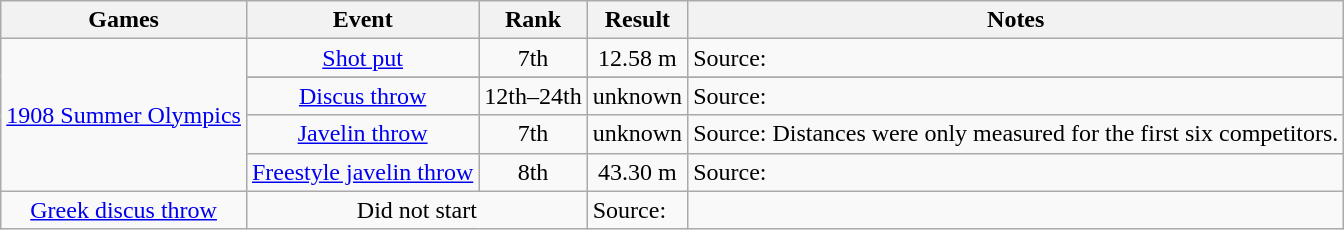<table class="wikitable" style=" text-align:center;">
<tr>
<th>Games</th>
<th>Event</th>
<th>Rank</th>
<th>Result</th>
<th>Notes</th>
</tr>
<tr>
<td rowspan=5><a href='#'>1908 Summer Olympics</a></td>
<td><a href='#'>Shot put</a></td>
<td>7th</td>
<td>12.58 m</td>
<td align=left>Source:</td>
</tr>
<tr>
</tr>
<tr>
<td><a href='#'>Discus throw</a></td>
<td>12th–24th</td>
<td>unknown</td>
<td align=left>Source:</td>
</tr>
<tr>
<td><a href='#'>Javelin throw</a></td>
<td>7th</td>
<td>unknown</td>
<td align=left>Source: Distances were only measured for the first six competitors.</td>
</tr>
<tr>
<td><a href='#'>Freestyle javelin throw</a></td>
<td>8th</td>
<td>43.30 m</td>
<td align=left>Source:</td>
</tr>
<tr>
<td><a href='#'>Greek discus throw</a></td>
<td colspan=2>Did not start</td>
<td align=left>Source:</td>
</tr>
</table>
